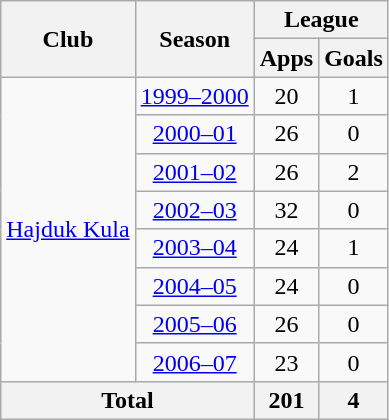<table class="wikitable" style="text-align:center">
<tr>
<th rowspan="2">Club</th>
<th rowspan="2">Season</th>
<th colspan="2">League</th>
</tr>
<tr>
<th>Apps</th>
<th>Goals</th>
</tr>
<tr>
<td rowspan="8"><a href='#'>Hajduk Kula</a></td>
<td><a href='#'>1999–2000</a></td>
<td>20</td>
<td>1</td>
</tr>
<tr>
<td><a href='#'>2000–01</a></td>
<td>26</td>
<td>0</td>
</tr>
<tr>
<td><a href='#'>2001–02</a></td>
<td>26</td>
<td>2</td>
</tr>
<tr>
<td><a href='#'>2002–03</a></td>
<td>32</td>
<td>0</td>
</tr>
<tr>
<td><a href='#'>2003–04</a></td>
<td>24</td>
<td>1</td>
</tr>
<tr>
<td><a href='#'>2004–05</a></td>
<td>24</td>
<td>0</td>
</tr>
<tr>
<td><a href='#'>2005–06</a></td>
<td>26</td>
<td>0</td>
</tr>
<tr>
<td><a href='#'>2006–07</a></td>
<td>23</td>
<td>0</td>
</tr>
<tr>
<th colspan=2>Total</th>
<th>201</th>
<th>4</th>
</tr>
</table>
